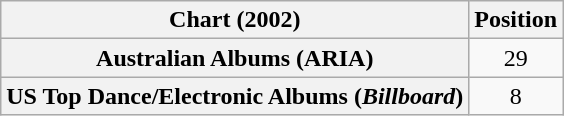<table class="wikitable sortable plainrowheaders" style="text-align:center">
<tr>
<th scope="col">Chart (2002)</th>
<th scope="col">Position</th>
</tr>
<tr>
<th scope="row">Australian Albums (ARIA)</th>
<td>29</td>
</tr>
<tr>
<th scope="row">US Top Dance/Electronic Albums (<em>Billboard</em>)</th>
<td>8</td>
</tr>
</table>
